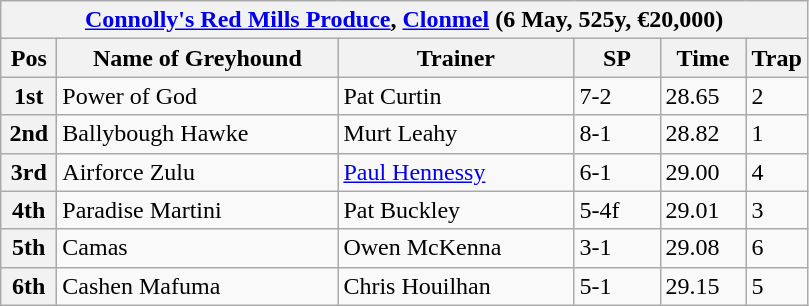<table class="wikitable">
<tr>
<th colspan="6"><a href='#'>Connolly's Red Mills Produce</a>, <a href='#'>Clonmel</a> (6 May, 525y, €20,000)</th>
</tr>
<tr>
<th width=30>Pos</th>
<th width=180>Name of Greyhound</th>
<th width=150>Trainer</th>
<th width=50>SP</th>
<th width=50>Time</th>
<th width=30>Trap</th>
</tr>
<tr>
<th>1st</th>
<td>Power of God</td>
<td>Pat Curtin</td>
<td>7-2</td>
<td>28.65</td>
<td>2</td>
</tr>
<tr>
<th>2nd</th>
<td>Ballybough Hawke</td>
<td>Murt Leahy</td>
<td>8-1</td>
<td>28.82</td>
<td>1</td>
</tr>
<tr>
<th>3rd</th>
<td>Airforce Zulu</td>
<td><a href='#'>Paul Hennessy</a></td>
<td>6-1</td>
<td>29.00</td>
<td>4</td>
</tr>
<tr>
<th>4th</th>
<td>Paradise Martini</td>
<td>Pat Buckley</td>
<td>5-4f</td>
<td>29.01</td>
<td>3</td>
</tr>
<tr>
<th>5th</th>
<td>Camas</td>
<td>Owen McKenna</td>
<td>3-1</td>
<td>29.08</td>
<td>6</td>
</tr>
<tr>
<th>6th</th>
<td>Cashen Mafuma</td>
<td>Chris Houilhan</td>
<td>5-1</td>
<td>29.15</td>
<td>5</td>
</tr>
</table>
